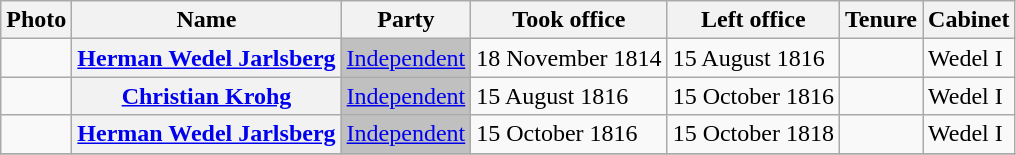<table class="wikitable plainrowheaders sortable">
<tr>
<th scope=col class=unsortable>Photo</th>
<th scope=col>Name</th>
<th scope=col>Party</th>
<th scope=col>Took office</th>
<th scope=col>Left office</th>
<th scope=col>Tenure</th>
<th scope=col>Cabinet</th>
</tr>
<tr>
<td align=center></td>
<th scope=row><a href='#'>Herman Wedel Jarlsberg</a></th>
<td style="background:#C0C0C0"><a href='#'>Independent</a></td>
<td>18 November 1814</td>
<td>15 August 1816</td>
<td></td>
<td>Wedel I</td>
</tr>
<tr>
<td align=center></td>
<th scope=row><a href='#'>Christian Krohg</a></th>
<td style="background:#C0C0C0"><a href='#'>Independent</a></td>
<td>15 August 1816</td>
<td>15 October 1816</td>
<td></td>
<td>Wedel I</td>
</tr>
<tr>
<td align=center></td>
<th scope=row><a href='#'>Herman Wedel Jarlsberg</a></th>
<td style="background:#C0C0C0"><a href='#'>Independent</a></td>
<td>15 October 1816</td>
<td>15 October 1818</td>
<td></td>
<td>Wedel I</td>
</tr>
<tr>
</tr>
</table>
